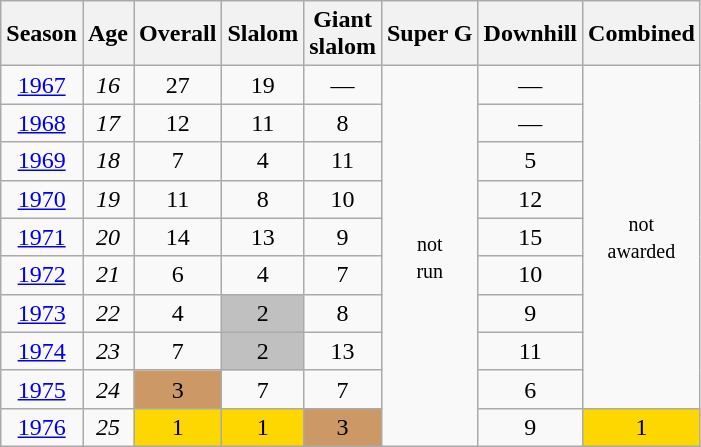<table class=wikitable style="text-align:center">
<tr>
<th>Season</th>
<th>Age</th>
<th>Overall</th>
<th>Slalom</th>
<th>Giant<br>slalom</th>
<th>Super G</th>
<th>Downhill</th>
<th>Combined</th>
</tr>
<tr>
<td><a href='#'>1967</a></td>
<td><em>16</em></td>
<td>27</td>
<td>19</td>
<td>—</td>
<td rowspan=10><small>not<br>run</small></td>
<td>—</td>
<td rowspan=9><small>not<br>awarded</small></td>
</tr>
<tr>
<td><a href='#'>1968</a></td>
<td><em>17</em></td>
<td>12</td>
<td>11</td>
<td>8</td>
<td>—</td>
</tr>
<tr>
<td><a href='#'>1969</a></td>
<td><em>18</em></td>
<td>7</td>
<td>4</td>
<td>11</td>
<td>5</td>
</tr>
<tr>
<td><a href='#'>1970</a></td>
<td><em>19</em></td>
<td>11</td>
<td>8</td>
<td>10</td>
<td>12</td>
</tr>
<tr>
<td><a href='#'>1971</a></td>
<td><em>20</em></td>
<td>14</td>
<td>13</td>
<td>9</td>
<td>15</td>
</tr>
<tr>
<td><a href='#'>1972</a></td>
<td><em>21</em></td>
<td>6</td>
<td>4</td>
<td>7</td>
<td>10</td>
</tr>
<tr>
<td><a href='#'>1973</a></td>
<td><em>22</em></td>
<td>4</td>
<td bgcolor="silver">2</td>
<td>8</td>
<td>9</td>
</tr>
<tr>
<td><a href='#'>1974</a></td>
<td><em>23</em></td>
<td>7</td>
<td bgcolor="silver">2</td>
<td>13</td>
<td>11</td>
</tr>
<tr>
<td><a href='#'>1975</a></td>
<td><em>24</em></td>
<td bgcolor="cc9966">3</td>
<td>7</td>
<td>7</td>
<td>6</td>
</tr>
<tr>
<td><a href='#'>1976</a></td>
<td><em>25</em></td>
<td bgcolor="gold">1</td>
<td bgcolor="gold">1</td>
<td bgcolor="cc9966">3</td>
<td>9</td>
<td bgcolor="gold">1</td>
</tr>
</table>
